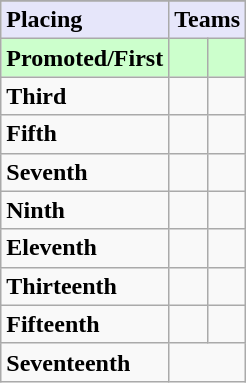<table class=wikitable>
<tr>
</tr>
<tr style="background: #E6E6FA;">
<td><strong>Placing</strong></td>
<td colspan="3" style="text-align:center"><strong>Teams</strong></td>
</tr>
<tr style="background: #ccffcc;">
<td><strong>Promoted/First</strong></td>
<td><strong></strong></td>
<td><strong></strong></td>
</tr>
<tr>
<td><strong>Third</strong></td>
<td></td>
<td></td>
</tr>
<tr>
<td><strong>Fifth</strong></td>
<td></td>
<td></td>
</tr>
<tr>
<td><strong>Seventh</strong></td>
<td></td>
<td></td>
</tr>
<tr>
<td><strong>Ninth</strong></td>
<td></td>
<td></td>
</tr>
<tr>
<td><strong>Eleventh</strong></td>
<td></td>
<td></td>
</tr>
<tr>
<td><strong>Thirteenth</strong></td>
<td></td>
<td></td>
</tr>
<tr>
<td><strong>Fifteenth</strong></td>
<td></td>
<td></td>
</tr>
<tr>
<td><strong>Seventeenth</strong></td>
<td colspan=2></td>
</tr>
</table>
